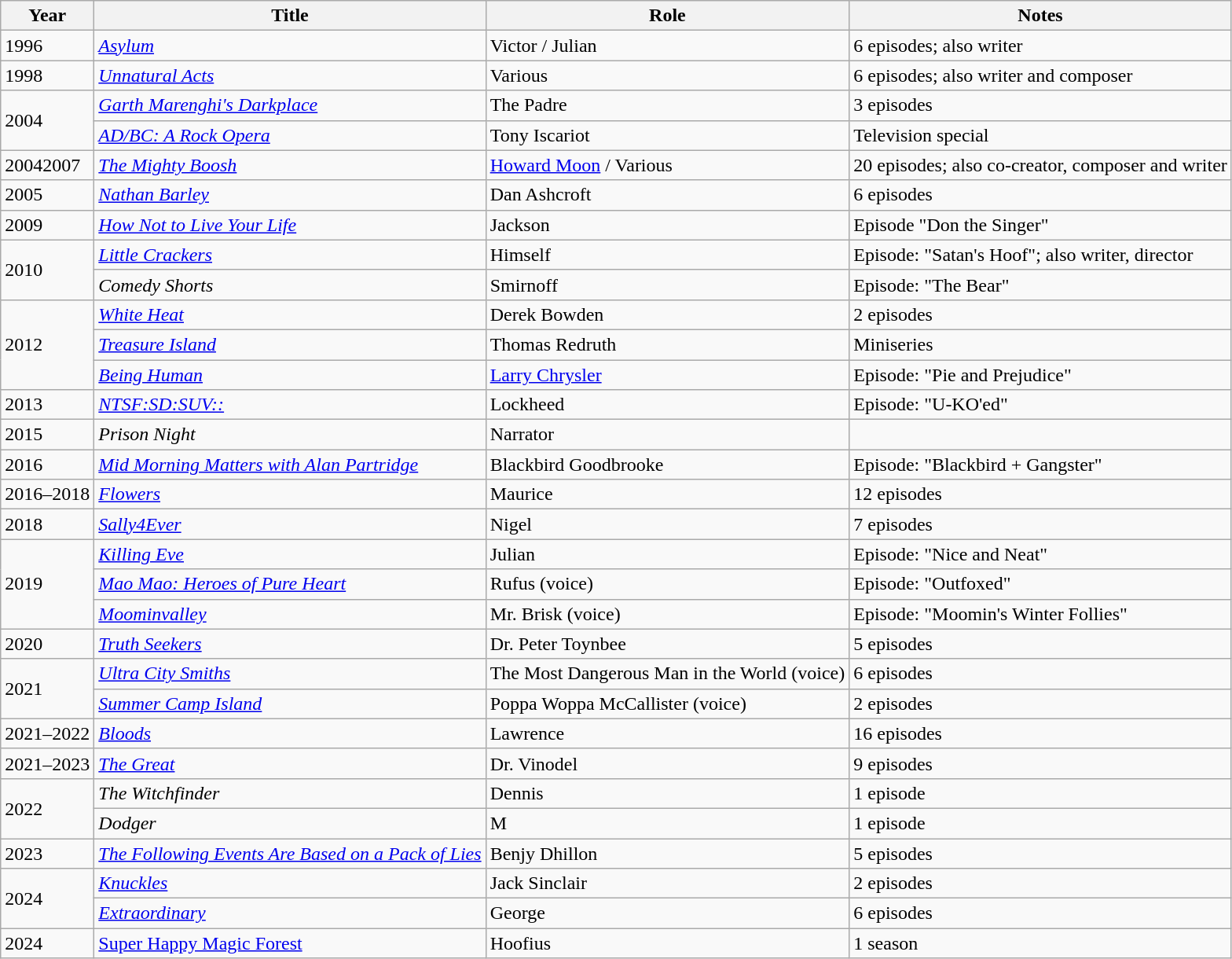<table class = "wikitable sortable">
<tr>
<th>Year</th>
<th>Title</th>
<th>Role</th>
<th class="unsortable">Notes</th>
</tr>
<tr>
<td>1996</td>
<td><em><a href='#'>Asylum</a></em></td>
<td>Victor / Julian</td>
<td>6 episodes; also writer</td>
</tr>
<tr>
<td>1998</td>
<td><em><a href='#'>Unnatural Acts</a></em></td>
<td>Various</td>
<td>6 episodes; also writer and composer</td>
</tr>
<tr>
<td rowspan="2">2004</td>
<td><em><a href='#'>Garth Marenghi's Darkplace</a></em></td>
<td>The Padre</td>
<td>3 episodes</td>
</tr>
<tr>
<td><em><a href='#'>AD/BC: A Rock Opera</a></em></td>
<td>Tony Iscariot</td>
<td>Television special</td>
</tr>
<tr>
<td>20042007</td>
<td><em><a href='#'>The Mighty Boosh</a></em></td>
<td><a href='#'>Howard Moon</a> / Various</td>
<td>20 episodes; also co-creator, composer and writer</td>
</tr>
<tr>
<td>2005</td>
<td><em><a href='#'>Nathan Barley</a></em></td>
<td>Dan Ashcroft</td>
<td>6 episodes</td>
</tr>
<tr>
<td>2009</td>
<td><em><a href='#'>How Not to Live Your Life</a></em></td>
<td>Jackson</td>
<td>Episode "Don the Singer"</td>
</tr>
<tr>
<td rowspan="2">2010</td>
<td><em><a href='#'>Little Crackers</a></em></td>
<td>Himself</td>
<td>Episode: "Satan's Hoof"; also writer, director</td>
</tr>
<tr>
<td><em>Comedy Shorts</em></td>
<td>Smirnoff</td>
<td>Episode: "The Bear"</td>
</tr>
<tr>
<td rowspan="3">2012</td>
<td><em><a href='#'>White Heat</a></em></td>
<td>Derek Bowden</td>
<td>2 episodes</td>
</tr>
<tr>
<td><em><a href='#'>Treasure Island</a></em></td>
<td>Thomas Redruth</td>
<td>Miniseries</td>
</tr>
<tr>
<td><em><a href='#'>Being Human</a></em></td>
<td><a href='#'>Larry Chrysler</a></td>
<td>Episode: "Pie and Prejudice"</td>
</tr>
<tr>
<td>2013</td>
<td><em><a href='#'>NTSF:SD:SUV::</a></em></td>
<td>Lockheed</td>
<td>Episode: "U-KO'ed"</td>
</tr>
<tr>
<td>2015</td>
<td><em>Prison Night</em></td>
<td>Narrator</td>
<td></td>
</tr>
<tr>
<td>2016</td>
<td><em><a href='#'>Mid Morning Matters with Alan Partridge</a></em></td>
<td>Blackbird Goodbrooke</td>
<td>Episode: "Blackbird + Gangster"</td>
</tr>
<tr>
<td>2016–2018</td>
<td><em><a href='#'>Flowers</a></em></td>
<td>Maurice</td>
<td>12 episodes</td>
</tr>
<tr>
<td>2018</td>
<td><em><a href='#'>Sally4Ever</a></em></td>
<td>Nigel</td>
<td>7 episodes</td>
</tr>
<tr>
<td rowspan="3">2019</td>
<td><em><a href='#'>Killing Eve</a></em></td>
<td>Julian</td>
<td>Episode: "Nice and Neat"</td>
</tr>
<tr>
<td><em><a href='#'>Mao Mao: Heroes of Pure Heart</a></em></td>
<td>Rufus (voice)</td>
<td>Episode: "Outfoxed"</td>
</tr>
<tr>
<td><em><a href='#'>Moominvalley</a></em></td>
<td>Mr. Brisk (voice)</td>
<td>Episode: "Moomin's Winter Follies"</td>
</tr>
<tr>
<td>2020</td>
<td><em><a href='#'>Truth Seekers</a></em></td>
<td>Dr. Peter Toynbee</td>
<td>5 episodes</td>
</tr>
<tr>
<td rowspan="2">2021</td>
<td><em><a href='#'>Ultra City Smiths</a></em></td>
<td>The Most Dangerous Man in the World (voice)</td>
<td>6 episodes</td>
</tr>
<tr>
<td><em><a href='#'>Summer Camp Island</a></em></td>
<td>Poppa Woppa McCallister (voice)</td>
<td>2 episodes</td>
</tr>
<tr>
<td>2021–2022</td>
<td><em><a href='#'>Bloods</a></em></td>
<td>Lawrence</td>
<td>16 episodes</td>
</tr>
<tr>
<td>2021–2023</td>
<td><em><a href='#'>The Great</a></em></td>
<td>Dr. Vinodel</td>
<td>9 episodes</td>
</tr>
<tr>
<td rowspan="2">2022</td>
<td><em>The Witchfinder</em></td>
<td>Dennis</td>
<td>1 episode</td>
</tr>
<tr>
<td><em>Dodger</em></td>
<td>M</td>
<td>1 episode</td>
</tr>
<tr>
<td>2023</td>
<td><em><a href='#'>The Following Events Are Based on a Pack of Lies</a></em></td>
<td>Benjy Dhillon</td>
<td>5 episodes</td>
</tr>
<tr>
<td rowspan="2">2024</td>
<td><em><a href='#'>Knuckles</a></em></td>
<td>Jack Sinclair</td>
<td>2 episodes</td>
</tr>
<tr>
<td><em><a href='#'>Extraordinary</a></em></td>
<td>George</td>
<td>6 episodes</td>
</tr>
<tr>
<td>2024</td>
<td><a href='#'>Super Happy Magic Forest</a></td>
<td>Hoofius </td>
<td>1 season</td>
</tr>
</table>
